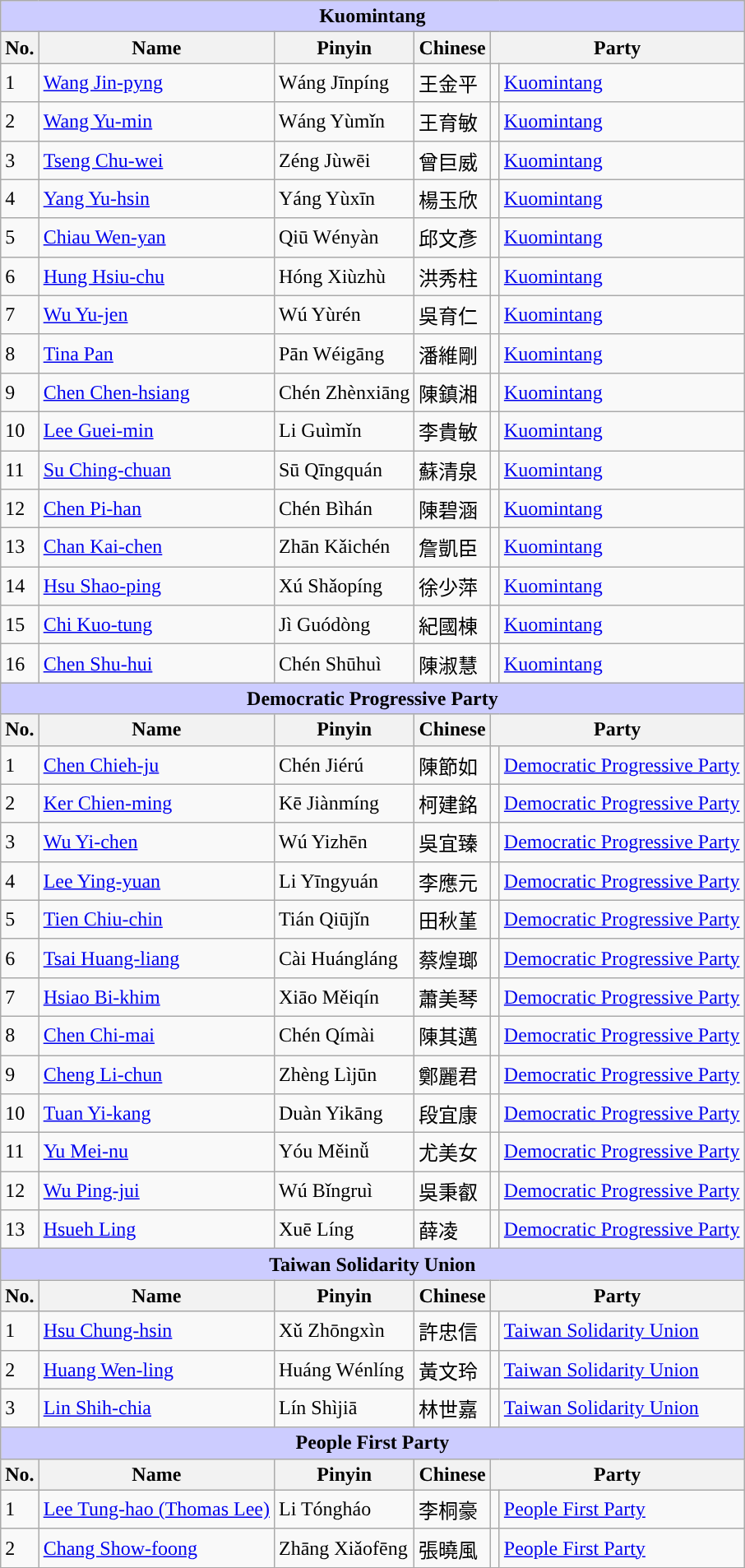<table class="wikitable">
<tr>
<th colspan="6" style="background:#ccf;">Kuomintang</th>
</tr>
<tr>
<th>No.</th>
<th>Name</th>
<th>Pinyin</th>
<th>Chinese</th>
<th colspan=2>Party</th>
</tr>
<tr>
<td>1</td>
<td><a href='#'>Wang Jin-pyng</a></td>
<td>Wáng Jīnpíng</td>
<td>王金平</td>
<td style="background-color: "></td>
<td><a href='#'>Kuomintang</a></td>
</tr>
<tr>
<td>2</td>
<td><a href='#'>Wang Yu-min</a></td>
<td>Wáng Yùmǐn</td>
<td>王育敏</td>
<td style="background-color: "></td>
<td><a href='#'>Kuomintang</a></td>
</tr>
<tr>
<td>3</td>
<td><a href='#'>Tseng Chu-wei</a></td>
<td>Zéng Jùwēi</td>
<td>曾巨威</td>
<td style="background-color: "></td>
<td><a href='#'>Kuomintang</a></td>
</tr>
<tr>
<td>4</td>
<td><a href='#'>Yang Yu-hsin</a></td>
<td>Yáng Yùxīn</td>
<td>楊玉欣</td>
<td style="background-color: "></td>
<td><a href='#'>Kuomintang</a></td>
</tr>
<tr>
<td>5</td>
<td><a href='#'>Chiau Wen-yan</a></td>
<td>Qiū Wényàn</td>
<td>邱文彥</td>
<td style="background-color: "></td>
<td><a href='#'>Kuomintang</a></td>
</tr>
<tr>
<td>6</td>
<td><a href='#'>Hung Hsiu-chu</a></td>
<td>Hóng Xiùzhù</td>
<td>洪秀柱</td>
<td style="background-color: "></td>
<td><a href='#'>Kuomintang</a></td>
</tr>
<tr>
<td>7</td>
<td><a href='#'>Wu Yu-jen</a></td>
<td>Wú Yùrén</td>
<td>吳育仁</td>
<td style="background-color: "></td>
<td><a href='#'>Kuomintang</a></td>
</tr>
<tr>
<td>8</td>
<td><a href='#'>Tina Pan</a></td>
<td>Pān Wéigāng</td>
<td>潘維剛</td>
<td style="background-color: "></td>
<td><a href='#'>Kuomintang</a></td>
</tr>
<tr>
<td>9</td>
<td><a href='#'>Chen Chen-hsiang</a></td>
<td>Chén Zhènxiāng</td>
<td>陳鎮湘</td>
<td style="background-color: "></td>
<td><a href='#'>Kuomintang</a></td>
</tr>
<tr>
<td>10</td>
<td><a href='#'>Lee Guei-min</a></td>
<td>Li Guìmǐn</td>
<td>李貴敏</td>
<td style="background-color: "></td>
<td><a href='#'>Kuomintang</a></td>
</tr>
<tr>
<td>11</td>
<td><a href='#'>Su Ching-chuan</a></td>
<td>Sū Qīngquán</td>
<td>蘇清泉</td>
<td style="background-color: "></td>
<td><a href='#'>Kuomintang</a></td>
</tr>
<tr>
<td>12</td>
<td><a href='#'>Chen Pi-han</a></td>
<td>Chén Bìhán</td>
<td>陳碧涵</td>
<td style="background-color: "></td>
<td><a href='#'>Kuomintang</a></td>
</tr>
<tr>
<td>13</td>
<td><a href='#'>Chan Kai-chen</a></td>
<td>Zhān Kǎichén</td>
<td>詹凱臣</td>
<td style="background-color: "></td>
<td><a href='#'>Kuomintang</a></td>
</tr>
<tr>
<td>14</td>
<td><a href='#'>Hsu Shao-ping</a></td>
<td>Xú Shǎopíng</td>
<td>徐少萍</td>
<td style="background-color: "></td>
<td><a href='#'>Kuomintang</a></td>
</tr>
<tr>
<td>15</td>
<td><a href='#'>Chi Kuo-tung</a></td>
<td>Jì Guódòng</td>
<td>紀國棟</td>
<td style="background-color: "></td>
<td><a href='#'>Kuomintang</a></td>
</tr>
<tr>
<td>16</td>
<td><a href='#'>Chen Shu-hui</a></td>
<td>Chén Shūhuì</td>
<td>陳淑慧</td>
<td style="background-color: "></td>
<td><a href='#'>Kuomintang</a></td>
</tr>
<tr>
<th colspan="6" style="background:#ccf;">Democratic Progressive Party</th>
</tr>
<tr>
<th>No.</th>
<th>Name</th>
<th>Pinyin</th>
<th>Chinese</th>
<th colspan=2>Party</th>
</tr>
<tr>
<td>1</td>
<td><a href='#'>Chen Chieh-ju</a></td>
<td>Chén Jiérú</td>
<td>陳節如</td>
<td style="background-color: "></td>
<td><a href='#'>Democratic Progressive Party</a></td>
</tr>
<tr>
<td>2</td>
<td><a href='#'>Ker Chien-ming</a></td>
<td>Kē Jiànmíng</td>
<td>柯建銘</td>
<td style="background-color: "></td>
<td><a href='#'>Democratic Progressive Party</a></td>
</tr>
<tr>
<td>3</td>
<td><a href='#'>Wu Yi-chen</a></td>
<td>Wú Yizhēn</td>
<td>吳宜臻</td>
<td style="background-color: "></td>
<td><a href='#'>Democratic Progressive Party</a></td>
</tr>
<tr>
<td>4</td>
<td><a href='#'>Lee Ying-yuan</a></td>
<td>Li Yīngyuán</td>
<td>李應元</td>
<td style="background-color: "></td>
<td><a href='#'>Democratic Progressive Party</a></td>
</tr>
<tr>
<td>5</td>
<td><a href='#'>Tien Chiu-chin</a></td>
<td>Tián Qiūjǐn</td>
<td>田秋堇</td>
<td style="background-color: "></td>
<td><a href='#'>Democratic Progressive Party</a></td>
</tr>
<tr>
<td>6</td>
<td><a href='#'>Tsai Huang-liang</a></td>
<td>Cài Huángláng</td>
<td>蔡煌瑯</td>
<td style="background-color: "></td>
<td><a href='#'>Democratic Progressive Party</a></td>
</tr>
<tr>
<td>7</td>
<td><a href='#'>Hsiao Bi-khim</a></td>
<td>Xiāo Měiqín</td>
<td>蕭美琴</td>
<td style="background-color: "></td>
<td><a href='#'>Democratic Progressive Party</a></td>
</tr>
<tr>
<td>8</td>
<td><a href='#'>Chen Chi-mai</a></td>
<td>Chén Qímài</td>
<td>陳其邁</td>
<td style="background-color: "></td>
<td><a href='#'>Democratic Progressive Party</a></td>
</tr>
<tr>
<td>9</td>
<td><a href='#'>Cheng Li-chun</a></td>
<td>Zhèng Lìjūn</td>
<td>鄭麗君</td>
<td style="background-color: "></td>
<td><a href='#'>Democratic Progressive Party</a></td>
</tr>
<tr>
<td>10</td>
<td><a href='#'>Tuan Yi-kang</a></td>
<td>Duàn Yikāng</td>
<td>段宜康</td>
<td style="background-color: "></td>
<td><a href='#'>Democratic Progressive Party</a></td>
</tr>
<tr>
<td>11</td>
<td><a href='#'>Yu Mei-nu</a></td>
<td>Yóu Měinǚ</td>
<td>尤美女</td>
<td style="background-color: "></td>
<td><a href='#'>Democratic Progressive Party</a></td>
</tr>
<tr>
<td>12</td>
<td><a href='#'>Wu Ping-jui</a></td>
<td>Wú Bǐngruì</td>
<td>吳秉叡</td>
<td style="background-color: "></td>
<td><a href='#'>Democratic Progressive Party</a></td>
</tr>
<tr>
<td>13</td>
<td><a href='#'>Hsueh Ling</a></td>
<td>Xuē Líng</td>
<td>薛凌</td>
<td style="background-color: "></td>
<td><a href='#'>Democratic Progressive Party</a></td>
</tr>
<tr>
<th colspan="6" style="background:#ccf;">Taiwan Solidarity Union</th>
</tr>
<tr>
<th>No.</th>
<th>Name</th>
<th>Pinyin</th>
<th>Chinese</th>
<th colspan=2>Party</th>
</tr>
<tr>
<td>1</td>
<td><a href='#'>Hsu Chung-hsin</a></td>
<td>Xǔ Zhōngxìn</td>
<td>許忠信</td>
<td style="background-color: "></td>
<td><a href='#'>Taiwan Solidarity Union</a></td>
</tr>
<tr>
<td>2</td>
<td><a href='#'>Huang Wen-ling</a></td>
<td>Huáng Wénlíng</td>
<td>黃文玲</td>
<td style="background-color: "></td>
<td><a href='#'>Taiwan Solidarity Union</a></td>
</tr>
<tr>
<td>3</td>
<td><a href='#'>Lin Shih-chia</a></td>
<td>Lín Shìjiā</td>
<td>林世嘉</td>
<td style="background-color: "></td>
<td><a href='#'>Taiwan Solidarity Union</a></td>
</tr>
<tr>
<th colspan="6" style="background:#ccf;">People First Party</th>
</tr>
<tr>
<th>No.</th>
<th>Name</th>
<th>Pinyin</th>
<th>Chinese</th>
<th colspan=2>Party</th>
</tr>
<tr>
<td>1</td>
<td><a href='#'>Lee Tung-hao (Thomas Lee)</a></td>
<td>Li Tóngháo</td>
<td>李桐豪</td>
<td style="background-color: "></td>
<td><a href='#'>People First Party</a></td>
</tr>
<tr>
<td>2</td>
<td><a href='#'>Chang Show-foong</a></td>
<td>Zhāng Xiǎofēng</td>
<td>張曉風</td>
<td style="background-color: "></td>
<td><a href='#'>People First Party</a></td>
</tr>
</table>
